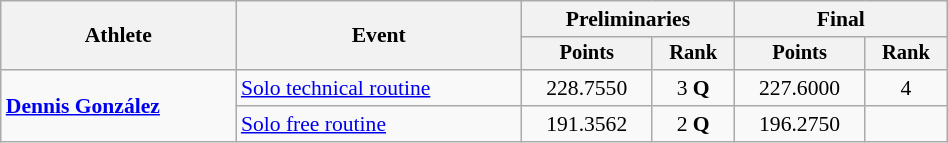<table class="wikitable" style="text-align:center; font-size:90%; width:50%;">
<tr>
<th rowspan="2">Athlete</th>
<th rowspan="2">Event</th>
<th colspan="2">Preliminaries</th>
<th colspan="2">Final</th>
</tr>
<tr style="font-size:95%">
<th>Points</th>
<th>Rank</th>
<th>Points</th>
<th>Rank</th>
</tr>
<tr>
<td align=left rowspan=2><strong><a href='#'>Dennis González</a></strong></td>
<td align=left><a href='#'>Solo technical routine</a></td>
<td>228.7550</td>
<td>3 <strong>Q</strong></td>
<td>227.6000</td>
<td>4</td>
</tr>
<tr>
<td align=left><a href='#'>Solo free routine</a></td>
<td>191.3562</td>
<td>2 <strong>Q</strong></td>
<td>196.2750</td>
<td></td>
</tr>
</table>
